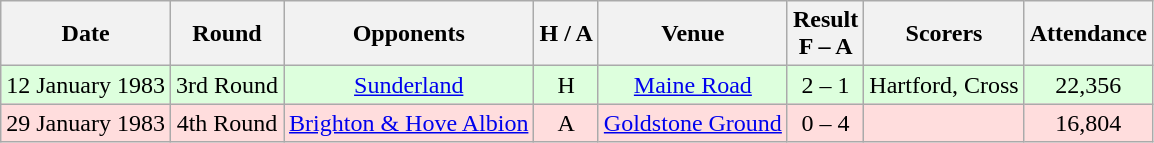<table class="wikitable" style="text-align:center">
<tr>
<th>Date</th>
<th>Round</th>
<th>Opponents</th>
<th>H / A</th>
<th>Venue</th>
<th>Result<br>F – A</th>
<th>Scorers</th>
<th>Attendance</th>
</tr>
<tr bgcolor="#ddffdd">
<td>12 January 1983</td>
<td>3rd Round</td>
<td><a href='#'>Sunderland</a></td>
<td>H</td>
<td><a href='#'>Maine Road</a></td>
<td>2 – 1</td>
<td>Hartford, Cross</td>
<td>22,356</td>
</tr>
<tr bgcolor="#ffdddd">
<td>29 January 1983</td>
<td>4th Round</td>
<td><a href='#'>Brighton & Hove Albion</a></td>
<td>A</td>
<td><a href='#'>Goldstone Ground</a></td>
<td>0 – 4</td>
<td></td>
<td>16,804</td>
</tr>
</table>
